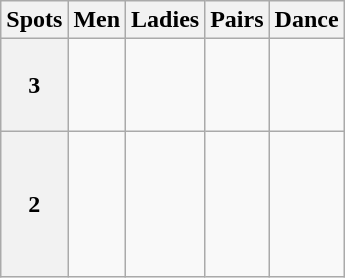<table class="wikitable">
<tr>
<th>Spots</th>
<th>Men</th>
<th>Ladies</th>
<th>Pairs</th>
<th>Dance</th>
</tr>
<tr>
<th>3</th>
<td valign = top> <br>  <br> </td>
<td valign = top></td>
<td valign = top> <br>  <br>  <br> </td>
<td valign = top> <br> </td>
</tr>
<tr>
<th>2</th>
<td valign = top> <br>  <br>  <br>  <br> </td>
<td valign = top> <br>  <br>  <br>  <br>  <br> </td>
<td valign = top> <br> </td>
<td valign = top> <br>  <br>  <br>  <br> </td>
</tr>
</table>
